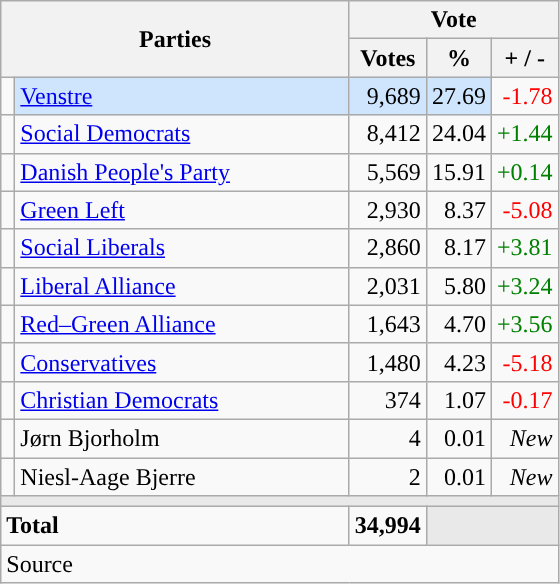<table class="wikitable" style="text-align:right;">
<tr>
<th style="text-align:centre;" rowspan="2" colspan="2" width="225">Parties</th>
<th colspan="3">Vote</th>
</tr>
<tr>
<th width="15">Votes</th>
<th width="15">%</th>
<th width="15">+ / -</th>
</tr>
<tr>
<td width="2" style="color:inherit;background:"></td>
<td bgcolor=#cfe5fe  align="left"><a href='#'>Venstre</a></td>
<td bgcolor=#cfe5fe>9,689</td>
<td bgcolor=#cfe5fe>27.69</td>
<td style=color:red;>-1.78</td>
</tr>
<tr>
<td width="2" style="color:inherit;background:"></td>
<td align="left"><a href='#'>Social Democrats</a></td>
<td>8,412</td>
<td>24.04</td>
<td style=color:green;>+1.44</td>
</tr>
<tr>
<td width="2" style="color:inherit;background:"></td>
<td align="left"><a href='#'>Danish People's Party</a></td>
<td>5,569</td>
<td>15.91</td>
<td style=color:green;>+0.14</td>
</tr>
<tr>
<td width="2" style="color:inherit;background:"></td>
<td align="left"><a href='#'>Green Left</a></td>
<td>2,930</td>
<td>8.37</td>
<td style=color:red;>-5.08</td>
</tr>
<tr>
<td width="2" style="color:inherit;background:"></td>
<td align="left"><a href='#'>Social Liberals</a></td>
<td>2,860</td>
<td>8.17</td>
<td style=color:green;>+3.81</td>
</tr>
<tr>
<td width="2" style="color:inherit;background:"></td>
<td align="left"><a href='#'>Liberal Alliance</a></td>
<td>2,031</td>
<td>5.80</td>
<td style=color:green;>+3.24</td>
</tr>
<tr>
<td width="2" style="color:inherit;background:"></td>
<td align="left"><a href='#'>Red–Green Alliance</a></td>
<td>1,643</td>
<td>4.70</td>
<td style=color:green;>+3.56</td>
</tr>
<tr>
<td width="2" style="color:inherit;background:"></td>
<td align="left"><a href='#'>Conservatives</a></td>
<td>1,480</td>
<td>4.23</td>
<td style=color:red;>-5.18</td>
</tr>
<tr>
<td width="2" style="color:inherit;background:"></td>
<td align="left"><a href='#'>Christian Democrats</a></td>
<td>374</td>
<td>1.07</td>
<td style=color:red;>-0.17</td>
</tr>
<tr>
<td width="2" style="color:inherit;background:"></td>
<td align="left">Jørn Bjorholm</td>
<td>4</td>
<td>0.01</td>
<td><em>New</em></td>
</tr>
<tr>
<td width="2" style="color:inherit;background:"></td>
<td align="left">Niesl-Aage Bjerre</td>
<td>2</td>
<td>0.01</td>
<td><em>New</em></td>
</tr>
<tr>
<td colspan="7" bgcolor="#E9E9E9"></td>
</tr>
<tr>
<td align="left" colspan="2"><strong>Total</strong></td>
<td><strong>34,994</strong></td>
<td bgcolor="#E9E9E9" colspan="2"></td>
</tr>
<tr>
<td align="left" colspan="6">Source</td>
</tr>
</table>
